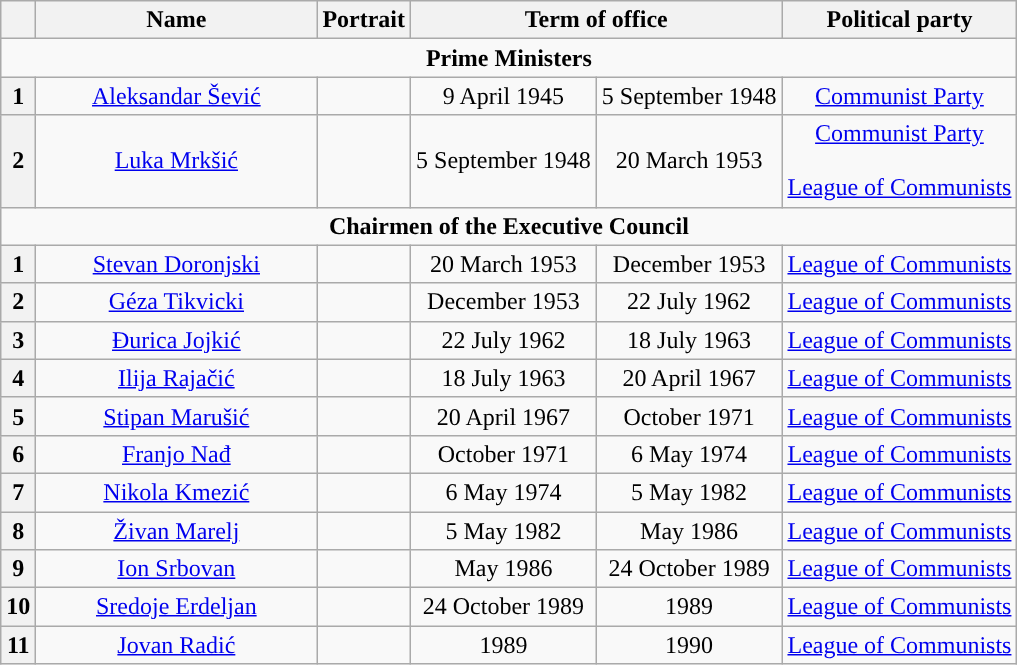<table class="wikitable" style="text-align:center">
<tr>
<th></th>
<th width=180>Name<br></th>
<th>Portrait</th>
<th colspan=2>Term of office</th>
<th>Political party</th>
</tr>
<tr>
<td align="center" colspan="7"><strong>Prime Ministers</strong><br></td>
</tr>
<tr>
<th style="background:">1</th>
<td><a href='#'>Aleksandar Šević</a><br></td>
<td></td>
<td>9 April 1945</td>
<td>5 September 1948</td>
<td><a href='#'>Communist Party</a></td>
</tr>
<tr>
<th style="background:">2</th>
<td><a href='#'>Luka Mrkšić</a><br></td>
<td></td>
<td>5 September 1948</td>
<td>20 March 1953</td>
<td><a href='#'>Communist Party</a><br><br><a href='#'>League of Communists</a></td>
</tr>
<tr>
<td align="center" colspan="7"><strong>Chairmen of the Executive Council</strong><br></td>
</tr>
<tr>
<th style="background:">1</th>
<td><a href='#'>Stevan Doronjski</a><br></td>
<td></td>
<td>20 March 1953</td>
<td>December 1953</td>
<td><a href='#'>League of Communists</a></td>
</tr>
<tr>
<th style="background:">2</th>
<td><a href='#'>Géza Tikvicki</a><br></td>
<td></td>
<td>December 1953</td>
<td>22 July 1962</td>
<td><a href='#'>League of Communists</a></td>
</tr>
<tr>
<th style="background:">3</th>
<td><a href='#'>Đurica Jojkić</a><br></td>
<td></td>
<td>22 July 1962</td>
<td>18 July 1963</td>
<td><a href='#'>League of Communists</a></td>
</tr>
<tr>
<th style="background:">4</th>
<td><a href='#'>Ilija Rajačić</a><br></td>
<td></td>
<td>18 July 1963</td>
<td>20 April 1967</td>
<td><a href='#'>League of Communists</a></td>
</tr>
<tr>
<th style="background:">5</th>
<td><a href='#'>Stipan Marušić</a><br></td>
<td></td>
<td>20 April 1967</td>
<td>October 1971</td>
<td><a href='#'>League of Communists</a></td>
</tr>
<tr>
<th style="background:">6</th>
<td><a href='#'>Franjo Nađ</a><br></td>
<td></td>
<td>October 1971</td>
<td>6 May 1974</td>
<td><a href='#'>League of Communists</a></td>
</tr>
<tr>
<th style="background:">7</th>
<td><a href='#'>Nikola Kmezić</a><br></td>
<td></td>
<td>6 May 1974</td>
<td>5 May 1982</td>
<td><a href='#'>League of Communists</a></td>
</tr>
<tr>
<th style="background:">8</th>
<td><a href='#'>Živan Marelj</a><br></td>
<td></td>
<td>5 May 1982</td>
<td>May 1986</td>
<td><a href='#'>League of Communists</a></td>
</tr>
<tr>
<th style="background:">9</th>
<td><a href='#'>Ion Srbovan</a><br></td>
<td></td>
<td>May 1986</td>
<td>24 October 1989</td>
<td><a href='#'>League of Communists</a></td>
</tr>
<tr>
<th style="background:">10</th>
<td><a href='#'>Sredoje Erdeljan</a><br></td>
<td></td>
<td>24 October 1989</td>
<td>1989</td>
<td><a href='#'>League of Communists</a></td>
</tr>
<tr>
<th style="background:">11</th>
<td><a href='#'>Jovan Radić</a><br></td>
<td></td>
<td>1989</td>
<td>1990</td>
<td><a href='#'>League of Communists</a></td>
</tr>
</table>
